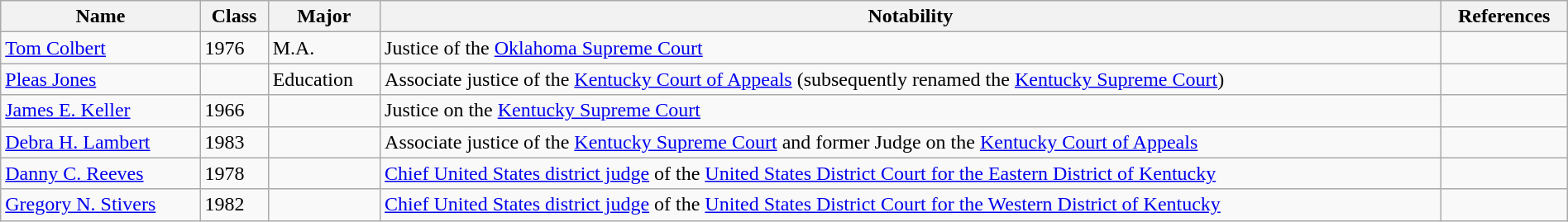<table class="wikitable sortable" style="width:100%;">
<tr>
<th>Name</th>
<th>Class</th>
<th>Major</th>
<th>Notability</th>
<th>References</th>
</tr>
<tr>
<td><a href='#'>Tom Colbert</a></td>
<td>1976</td>
<td>M.A.</td>
<td>Justice of the <a href='#'>Oklahoma Supreme Court</a></td>
<td></td>
</tr>
<tr>
<td><a href='#'>Pleas Jones</a></td>
<td></td>
<td>Education</td>
<td>Associate justice of the <a href='#'>Kentucky Court of Appeals</a> (subsequently renamed the <a href='#'>Kentucky Supreme Court</a>)</td>
<td></td>
</tr>
<tr>
<td><a href='#'>James E. Keller</a></td>
<td>1966</td>
<td></td>
<td>Justice on the <a href='#'>Kentucky Supreme Court</a></td>
<td></td>
</tr>
<tr>
<td><a href='#'>Debra H. Lambert</a></td>
<td>1983</td>
<td></td>
<td>Associate justice of the <a href='#'>Kentucky Supreme Court</a> and former Judge on the <a href='#'>Kentucky Court of Appeals</a></td>
<td></td>
</tr>
<tr>
<td><a href='#'>Danny C. Reeves</a></td>
<td>1978</td>
<td></td>
<td><a href='#'>Chief United States district judge</a> of the <a href='#'>United States District Court for the Eastern District of Kentucky</a></td>
<td></td>
</tr>
<tr>
<td><a href='#'>Gregory N. Stivers</a></td>
<td>1982</td>
<td></td>
<td><a href='#'>Chief United States district judge</a> of the <a href='#'>United States District Court for the Western District of Kentucky</a></td>
<td></td>
</tr>
</table>
